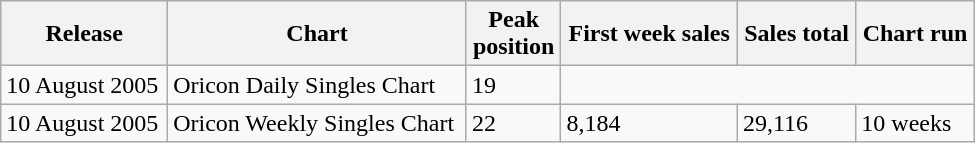<table class="wikitable" width="650px">
<tr>
<th align="left">Release</th>
<th align="left">Chart</th>
<th align="left">Peak<br>position</th>
<th align="left">First week sales</th>
<th align="left">Sales total</th>
<th align="left">Chart run</th>
</tr>
<tr>
<td align="left">10 August 2005</td>
<td align="left">Oricon Daily Singles Chart</td>
<td align="left">19</td>
</tr>
<tr>
<td align="left">10 August 2005</td>
<td align="left">Oricon Weekly Singles Chart</td>
<td align="left">22</td>
<td align="left">8,184</td>
<td align="left">29,116</td>
<td align="left">10 weeks</td>
</tr>
</table>
